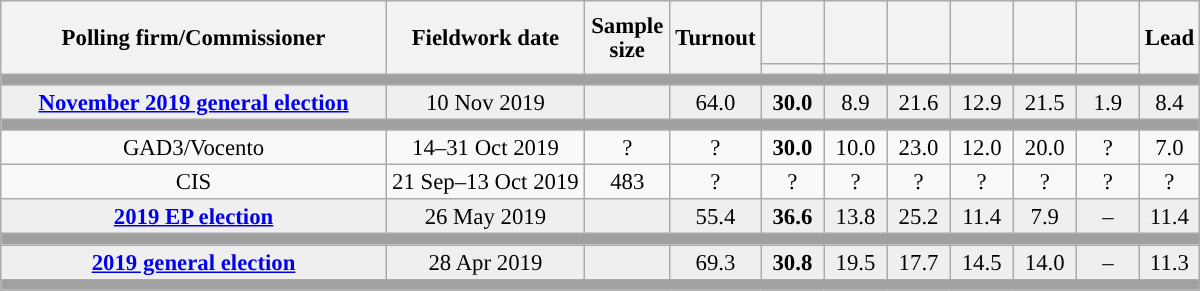<table class="wikitable collapsible collapsed" style="text-align:center; font-size:95%; line-height:16px;">
<tr style="height:42px;">
<th style="width:250px;" rowspan="2">Polling firm/Commissioner</th>
<th style="width:125px;" rowspan="2">Fieldwork date</th>
<th style="width:50px;" rowspan="2">Sample size</th>
<th style="width:45px;" rowspan="2">Turnout</th>
<th style="width:35px;"></th>
<th style="width:35px;"></th>
<th style="width:35px;"></th>
<th style="width:35px;"></th>
<th style="width:35px;"></th>
<th style="width:35px;"></th>
<th style="width:30px;" rowspan="2">Lead</th>
</tr>
<tr>
<th style="color:inherit;background:"></th>
<th style="color:inherit;background:"></th>
<th style="color:inherit;background:"></th>
<th style="color:inherit;background:"></th>
<th style="color:inherit;background:"></th>
<th style="color:inherit;background:"></th>
</tr>
<tr>
<td colspan="11" style="background:#A0A0A0"></td>
</tr>
<tr style="background:#EFEFEF;">
<td><strong><a href='#'>November 2019 general election</a></strong></td>
<td>10 Nov 2019</td>
<td></td>
<td>64.0</td>
<td><strong>30.0</strong><br></td>
<td>8.9<br></td>
<td>21.6<br></td>
<td>12.9<br></td>
<td>21.5<br></td>
<td>1.9<br></td>
<td style="background:">8.4</td>
</tr>
<tr>
<td colspan="11" style="background:#A0A0A0"></td>
</tr>
<tr>
<td>GAD3/Vocento</td>
<td>14–31 Oct 2019</td>
<td>?</td>
<td>?</td>
<td><strong>30.0</strong><br></td>
<td>10.0<br></td>
<td>23.0<br></td>
<td>12.0<br></td>
<td>20.0<br></td>
<td>?<br></td>
<td style="background:">7.0</td>
</tr>
<tr>
<td>CIS</td>
<td>21 Sep–13 Oct 2019</td>
<td>483</td>
<td>?</td>
<td>?<br></td>
<td>?<br></td>
<td>?<br></td>
<td>?<br></td>
<td>?<br></td>
<td>?<br></td>
<td style="background:">?</td>
</tr>
<tr style="background:#EFEFEF;">
<td><strong><a href='#'>2019 EP election</a></strong></td>
<td>26 May 2019</td>
<td></td>
<td>55.4</td>
<td><strong>36.6</strong><br></td>
<td>13.8<br></td>
<td>25.2<br></td>
<td>11.4<br></td>
<td>7.9<br></td>
<td>–</td>
<td style="background:">11.4</td>
</tr>
<tr>
<td colspan="11" style="background:#A0A0A0"></td>
</tr>
<tr style="background:#EFEFEF;">
<td><strong><a href='#'>2019 general election</a></strong></td>
<td>28 Apr 2019</td>
<td></td>
<td>69.3</td>
<td><strong>30.8</strong><br></td>
<td>19.5<br></td>
<td>17.7<br></td>
<td>14.5<br></td>
<td>14.0<br></td>
<td>–</td>
<td style="background:">11.3</td>
</tr>
<tr>
<td colspan="11" style="background:#A0A0A0"></td>
</tr>
</table>
